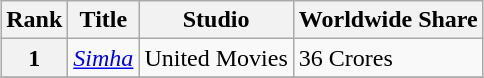<table class="wikitable sortable"  style="margin:auto; margin:auto;">
<tr>
<th>Rank</th>
<th>Title</th>
<th>Studio</th>
<th>Worldwide Share</th>
</tr>
<tr>
<th style="text-align:center;">1</th>
<td><a href='#'><em>Simha</em></a></td>
<td>United Movies</td>
<td>36 Crores</td>
</tr>
<tr>
</tr>
</table>
